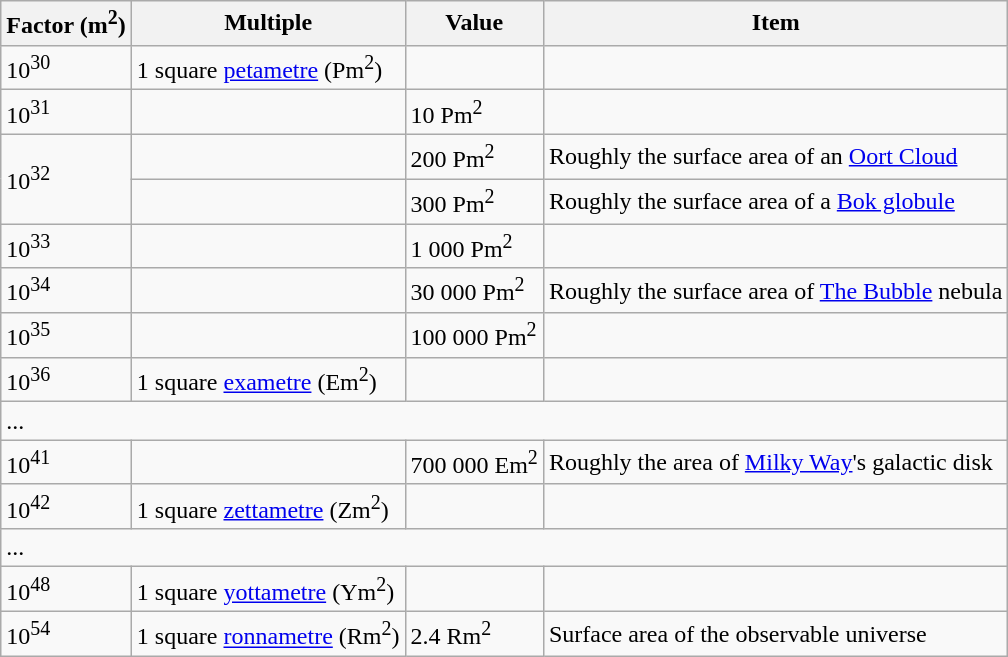<table class="wikitable">
<tr>
<th>Factor (m<sup>2</sup>)</th>
<th>Multiple</th>
<th>Value</th>
<th>Item</th>
</tr>
<tr>
<td>10<sup>30</sup></td>
<td>1 square <a href='#'>petametre</a> (Pm<sup>2</sup>)</td>
<td></td>
<td></td>
</tr>
<tr>
<td>10<sup>31</sup></td>
<td></td>
<td>10 Pm<sup>2</sup></td>
<td></td>
</tr>
<tr>
<td rowspan="2">10<sup>32</sup></td>
<td></td>
<td>200 Pm<sup>2</sup></td>
<td>Roughly the surface area of an <a href='#'>Oort Cloud</a></td>
</tr>
<tr>
<td></td>
<td>300 Pm<sup>2</sup></td>
<td>Roughly the surface area of a <a href='#'>Bok globule</a></td>
</tr>
<tr>
<td>10<sup>33</sup></td>
<td></td>
<td>1 000 Pm<sup>2</sup></td>
<td></td>
</tr>
<tr>
<td>10<sup>34</sup></td>
<td></td>
<td>30 000 Pm<sup>2</sup></td>
<td>Roughly the surface area of <a href='#'>The Bubble</a> nebula</td>
</tr>
<tr>
<td>10<sup>35</sup></td>
<td></td>
<td>100 000 Pm<sup>2</sup></td>
<td></td>
</tr>
<tr>
<td>10<sup>36</sup></td>
<td>1 square <a href='#'>exametre</a> (Em<sup>2</sup>)</td>
<td></td>
<td></td>
</tr>
<tr>
<td colspan="4">...</td>
</tr>
<tr>
<td>10<sup>41</sup></td>
<td></td>
<td>700 000 Em<sup>2</sup></td>
<td>Roughly the area of <a href='#'>Milky Way</a>'s galactic disk</td>
</tr>
<tr>
<td>10<sup>42</sup></td>
<td>1 square <a href='#'>zettametre</a> (Zm<sup>2</sup>)</td>
<td></td>
<td></td>
</tr>
<tr>
<td colspan="4">...</td>
</tr>
<tr>
<td>10<sup>48</sup></td>
<td>1 square <a href='#'>yottametre</a> (Ym<sup>2</sup>)</td>
<td></td>
<td></td>
</tr>
<tr>
<td>10<sup>54</sup></td>
<td>1 square <a href='#'>ronnametre</a> (Rm<sup>2</sup>)</td>
<td>2.4 Rm<sup>2</sup></td>
<td>Surface area of the observable universe</td>
</tr>
</table>
